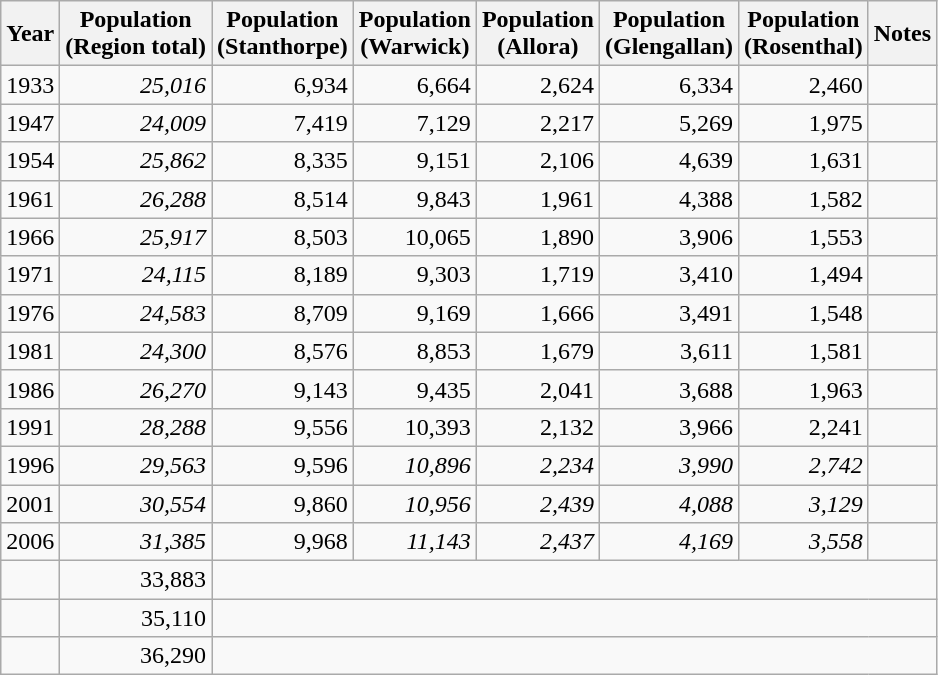<table class="wikitable" style="text-align:right;">
<tr>
<th>Year</th>
<th>Population<br>(Region total)</th>
<th>Population<br>(Stanthorpe)</th>
<th>Population<br>(Warwick)</th>
<th>Population<br>(Allora)</th>
<th>Population<br>(Glengallan)</th>
<th>Population<br>(Rosenthal)</th>
<th>Notes</th>
</tr>
<tr>
<td>1933</td>
<td><em>25,016</em></td>
<td>6,934</td>
<td>6,664</td>
<td>2,624</td>
<td>6,334</td>
<td>2,460</td>
<td></td>
</tr>
<tr>
<td>1947</td>
<td><em>24,009</em></td>
<td>7,419</td>
<td>7,129</td>
<td>2,217</td>
<td>5,269</td>
<td>1,975</td>
<td></td>
</tr>
<tr>
<td>1954</td>
<td><em>25,862</em></td>
<td>8,335</td>
<td>9,151</td>
<td>2,106</td>
<td>4,639</td>
<td>1,631</td>
<td></td>
</tr>
<tr>
<td>1961</td>
<td><em>26,288</em></td>
<td>8,514</td>
<td>9,843</td>
<td>1,961</td>
<td>4,388</td>
<td>1,582</td>
<td></td>
</tr>
<tr>
<td>1966</td>
<td><em>25,917</em></td>
<td>8,503</td>
<td>10,065</td>
<td>1,890</td>
<td>3,906</td>
<td>1,553</td>
<td></td>
</tr>
<tr>
<td>1971</td>
<td><em>24,115</em></td>
<td>8,189</td>
<td>9,303</td>
<td>1,719</td>
<td>3,410</td>
<td>1,494</td>
<td></td>
</tr>
<tr>
<td>1976</td>
<td><em>24,583</em></td>
<td>8,709</td>
<td>9,169</td>
<td>1,666</td>
<td>3,491</td>
<td>1,548</td>
<td></td>
</tr>
<tr>
<td>1981</td>
<td><em>24,300</em></td>
<td>8,576</td>
<td>8,853</td>
<td>1,679</td>
<td>3,611</td>
<td>1,581</td>
<td></td>
</tr>
<tr>
<td>1986</td>
<td><em>26,270</em></td>
<td>9,143</td>
<td>9,435</td>
<td>2,041</td>
<td>3,688</td>
<td>1,963</td>
<td></td>
</tr>
<tr>
<td>1991</td>
<td><em>28,288</em></td>
<td>9,556</td>
<td>10,393</td>
<td>2,132</td>
<td>3,966</td>
<td>2,241</td>
<td></td>
</tr>
<tr>
<td>1996</td>
<td><em>29,563</em></td>
<td>9,596</td>
<td><em>10,896</em></td>
<td><em>2,234</em></td>
<td><em>3,990</em></td>
<td><em>2,742</em></td>
<td></td>
</tr>
<tr>
<td>2001</td>
<td><em>30,554</em></td>
<td>9,860</td>
<td><em>10,956</em></td>
<td><em>2,439</em></td>
<td><em>4,088</em></td>
<td><em>3,129</em></td>
<td></td>
</tr>
<tr>
<td>2006</td>
<td><em>31,385</em></td>
<td>9,968</td>
<td><em>11,143</em></td>
<td><em>2,437</em></td>
<td><em>4,169</em></td>
<td><em>3,558</em></td>
<td></td>
</tr>
<tr>
<td></td>
<td>33,883</td>
<td colspan=6 style="text-align: left;"></td>
</tr>
<tr>
<td></td>
<td>35,110</td>
<td colspan=6 style="text-align: left;"></td>
</tr>
<tr>
<td></td>
<td>36,290</td>
<td colspan=6 style="text-align: left;"></td>
</tr>
</table>
